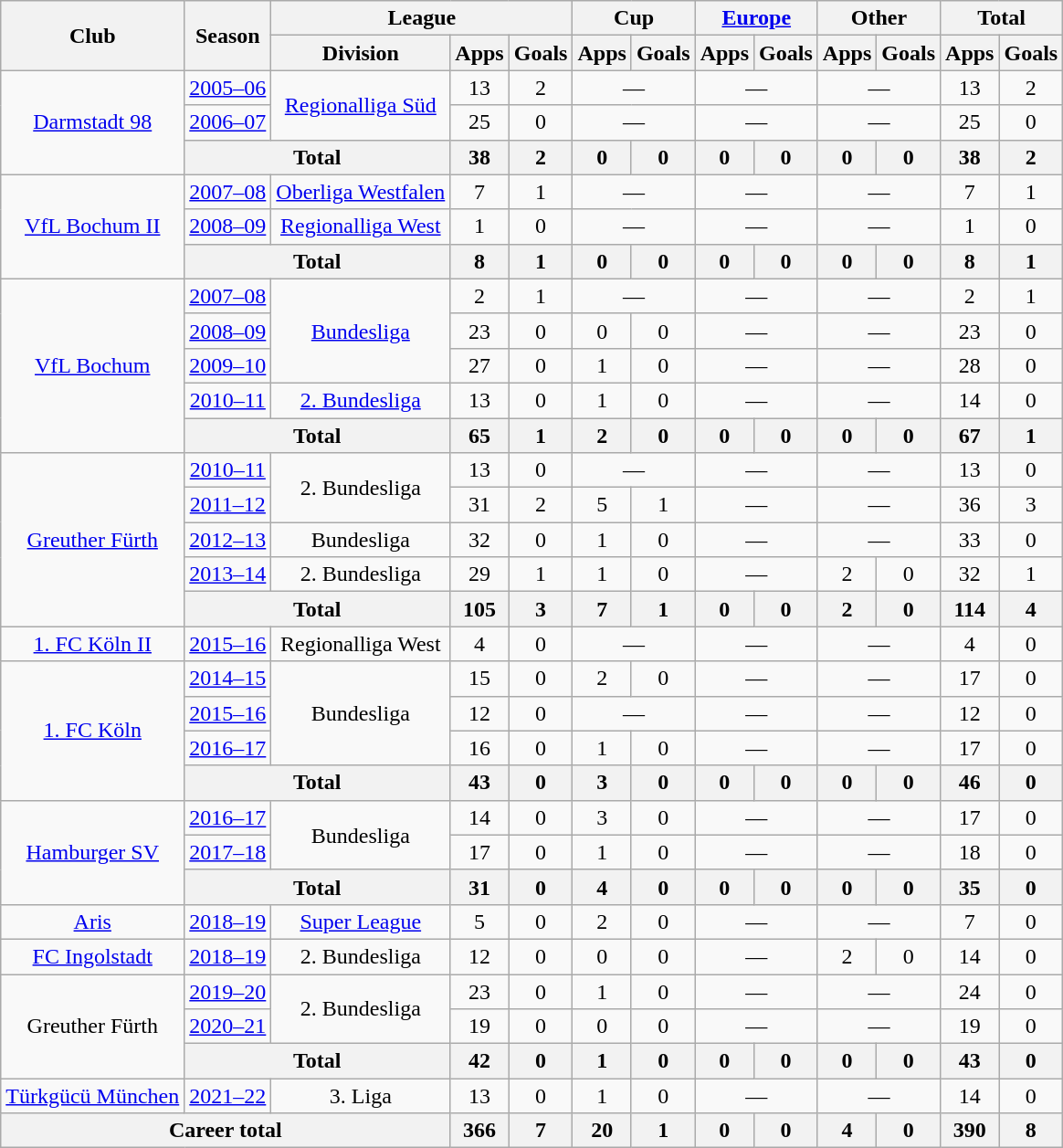<table class="wikitable" style="text-align:center">
<tr>
<th rowspan="2">Club</th>
<th rowspan="2">Season</th>
<th colspan="3">League</th>
<th colspan="2">Cup</th>
<th colspan="2"><a href='#'>Europe</a></th>
<th colspan="2">Other</th>
<th colspan="2">Total</th>
</tr>
<tr>
<th>Division</th>
<th>Apps</th>
<th>Goals</th>
<th>Apps</th>
<th>Goals</th>
<th>Apps</th>
<th>Goals</th>
<th>Apps</th>
<th>Goals</th>
<th>Apps</th>
<th>Goals</th>
</tr>
<tr>
<td rowspan="3"><a href='#'>Darmstadt 98</a></td>
<td><a href='#'>2005–06</a></td>
<td rowspan="2"><a href='#'>Regionalliga Süd</a></td>
<td>13</td>
<td>2</td>
<td colspan="2">—</td>
<td colspan="2">—</td>
<td colspan="2">—</td>
<td>13</td>
<td>2</td>
</tr>
<tr>
<td><a href='#'>2006–07</a></td>
<td>25</td>
<td>0</td>
<td colspan="2">—</td>
<td colspan="2">—</td>
<td colspan="2">—</td>
<td>25</td>
<td>0</td>
</tr>
<tr>
<th colspan="2">Total</th>
<th>38</th>
<th>2</th>
<th>0</th>
<th>0</th>
<th>0</th>
<th>0</th>
<th>0</th>
<th>0</th>
<th>38</th>
<th>2</th>
</tr>
<tr>
<td rowspan="3"><a href='#'>VfL Bochum II</a></td>
<td><a href='#'>2007–08</a></td>
<td><a href='#'>Oberliga Westfalen</a></td>
<td>7</td>
<td>1</td>
<td colspan="2">—</td>
<td colspan="2">—</td>
<td colspan="2">—</td>
<td>7</td>
<td>1</td>
</tr>
<tr>
<td><a href='#'>2008–09</a></td>
<td><a href='#'>Regionalliga West</a></td>
<td>1</td>
<td>0</td>
<td colspan="2">—</td>
<td colspan="2">—</td>
<td colspan="2">—</td>
<td>1</td>
<td>0</td>
</tr>
<tr>
<th colspan="2">Total</th>
<th>8</th>
<th>1</th>
<th>0</th>
<th>0</th>
<th>0</th>
<th>0</th>
<th>0</th>
<th>0</th>
<th>8</th>
<th>1</th>
</tr>
<tr>
<td rowspan="5"><a href='#'>VfL Bochum</a></td>
<td><a href='#'>2007–08</a></td>
<td rowspan="3"><a href='#'>Bundesliga</a></td>
<td>2</td>
<td>1</td>
<td colspan="2">—</td>
<td colspan="2">—</td>
<td colspan="2">—</td>
<td>2</td>
<td>1</td>
</tr>
<tr>
<td><a href='#'>2008–09</a></td>
<td>23</td>
<td>0</td>
<td>0</td>
<td>0</td>
<td colspan="2">—</td>
<td colspan="2">—</td>
<td>23</td>
<td>0</td>
</tr>
<tr>
<td><a href='#'>2009–10</a></td>
<td>27</td>
<td>0</td>
<td>1</td>
<td>0</td>
<td colspan="2">—</td>
<td colspan="2">—</td>
<td>28</td>
<td>0</td>
</tr>
<tr>
<td><a href='#'>2010–11</a></td>
<td><a href='#'>2. Bundesliga</a></td>
<td>13</td>
<td>0</td>
<td>1</td>
<td>0</td>
<td colspan="2">—</td>
<td colspan="2">—</td>
<td>14</td>
<td>0</td>
</tr>
<tr>
<th colspan="2">Total</th>
<th>65</th>
<th>1</th>
<th>2</th>
<th>0</th>
<th>0</th>
<th>0</th>
<th>0</th>
<th>0</th>
<th>67</th>
<th>1</th>
</tr>
<tr>
<td rowspan="5"><a href='#'>Greuther Fürth</a></td>
<td><a href='#'>2010–11</a></td>
<td rowspan="2">2. Bundesliga</td>
<td>13</td>
<td>0</td>
<td colspan="2">—</td>
<td colspan="2">—</td>
<td colspan="2">—</td>
<td>13</td>
<td>0</td>
</tr>
<tr>
<td><a href='#'>2011–12</a></td>
<td>31</td>
<td>2</td>
<td>5</td>
<td>1</td>
<td colspan="2">—</td>
<td colspan="2">—</td>
<td>36</td>
<td>3</td>
</tr>
<tr>
<td><a href='#'>2012–13</a></td>
<td>Bundesliga</td>
<td>32</td>
<td>0</td>
<td>1</td>
<td>0</td>
<td colspan="2">—</td>
<td colspan="2">—</td>
<td>33</td>
<td>0</td>
</tr>
<tr>
<td><a href='#'>2013–14</a></td>
<td>2. Bundesliga</td>
<td>29</td>
<td>1</td>
<td>1</td>
<td>0</td>
<td colspan="2">—</td>
<td>2</td>
<td>0</td>
<td>32</td>
<td>1</td>
</tr>
<tr>
<th colspan="2">Total</th>
<th>105</th>
<th>3</th>
<th>7</th>
<th>1</th>
<th>0</th>
<th>0</th>
<th>2</th>
<th>0</th>
<th>114</th>
<th>4</th>
</tr>
<tr>
<td><a href='#'>1. FC Köln II</a></td>
<td><a href='#'>2015–16</a></td>
<td>Regionalliga West</td>
<td>4</td>
<td>0</td>
<td colspan="2">—</td>
<td colspan="2">—</td>
<td colspan="2">—</td>
<td>4</td>
<td>0</td>
</tr>
<tr>
<td rowspan="4"><a href='#'>1. FC Köln</a></td>
<td><a href='#'>2014–15</a></td>
<td rowspan="3">Bundesliga</td>
<td>15</td>
<td>0</td>
<td>2</td>
<td>0</td>
<td colspan="2">—</td>
<td colspan="2">—</td>
<td>17</td>
<td>0</td>
</tr>
<tr>
<td><a href='#'>2015–16</a></td>
<td>12</td>
<td>0</td>
<td colspan="2">—</td>
<td colspan="2">—</td>
<td colspan="2">—</td>
<td>12</td>
<td>0</td>
</tr>
<tr>
<td><a href='#'>2016–17</a></td>
<td>16</td>
<td>0</td>
<td>1</td>
<td>0</td>
<td colspan="2">—</td>
<td colspan="2">—</td>
<td>17</td>
<td>0</td>
</tr>
<tr>
<th colspan="2">Total</th>
<th>43</th>
<th>0</th>
<th>3</th>
<th>0</th>
<th>0</th>
<th>0</th>
<th>0</th>
<th>0</th>
<th>46</th>
<th>0</th>
</tr>
<tr>
<td rowspan="3"><a href='#'>Hamburger SV</a></td>
<td><a href='#'>2016–17</a></td>
<td rowspan="2">Bundesliga</td>
<td>14</td>
<td>0</td>
<td>3</td>
<td>0</td>
<td colspan="2">—</td>
<td colspan="2">—</td>
<td>17</td>
<td>0</td>
</tr>
<tr>
<td><a href='#'>2017–18</a></td>
<td>17</td>
<td>0</td>
<td>1</td>
<td>0</td>
<td colspan="2">—</td>
<td colspan="2">—</td>
<td>18</td>
<td>0</td>
</tr>
<tr>
<th colspan="2">Total</th>
<th>31</th>
<th>0</th>
<th>4</th>
<th>0</th>
<th>0</th>
<th>0</th>
<th>0</th>
<th>0</th>
<th>35</th>
<th>0</th>
</tr>
<tr>
<td><a href='#'>Aris</a></td>
<td><a href='#'>2018–19</a></td>
<td><a href='#'>Super League</a></td>
<td>5</td>
<td>0</td>
<td>2</td>
<td>0</td>
<td colspan="2">—</td>
<td colspan="2">—</td>
<td>7</td>
<td>0</td>
</tr>
<tr>
<td><a href='#'>FC Ingolstadt</a></td>
<td><a href='#'>2018–19</a></td>
<td>2. Bundesliga</td>
<td>12</td>
<td>0</td>
<td>0</td>
<td>0</td>
<td colspan="2">—</td>
<td>2</td>
<td>0</td>
<td>14</td>
<td>0</td>
</tr>
<tr>
<td rowspan="3">Greuther Fürth</td>
<td><a href='#'>2019–20</a></td>
<td rowspan="2">2. Bundesliga</td>
<td>23</td>
<td>0</td>
<td>1</td>
<td>0</td>
<td colspan="2">—</td>
<td colspan="2">—</td>
<td>24</td>
<td>0</td>
</tr>
<tr>
<td><a href='#'>2020–21</a></td>
<td>19</td>
<td>0</td>
<td>0</td>
<td>0</td>
<td colspan="2">—</td>
<td colspan="2">—</td>
<td>19</td>
<td>0</td>
</tr>
<tr>
<th colspan="2">Total</th>
<th>42</th>
<th>0</th>
<th>1</th>
<th>0</th>
<th>0</th>
<th>0</th>
<th>0</th>
<th>0</th>
<th>43</th>
<th>0</th>
</tr>
<tr>
<td><a href='#'>Türkgücü München</a></td>
<td><a href='#'>2021–22</a></td>
<td>3. Liga</td>
<td>13</td>
<td>0</td>
<td>1</td>
<td>0</td>
<td colspan="2">—</td>
<td colspan="2">—</td>
<td>14</td>
<td>0</td>
</tr>
<tr>
<th colspan="3">Career total</th>
<th>366</th>
<th>7</th>
<th>20</th>
<th>1</th>
<th>0</th>
<th>0</th>
<th>4</th>
<th>0</th>
<th>390</th>
<th>8</th>
</tr>
</table>
